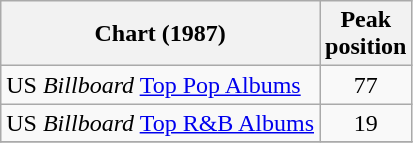<table class="wikitable sortable">
<tr>
<th>Chart (1987)</th>
<th>Peak<br>position</th>
</tr>
<tr>
<td>US <em>Billboard</em> <a href='#'>Top Pop Albums</a></td>
<td style="text-align:center;">77</td>
</tr>
<tr>
<td>US <em>Billboard</em> <a href='#'>Top R&B Albums</a></td>
<td style="text-align:center;">19</td>
</tr>
<tr>
</tr>
</table>
